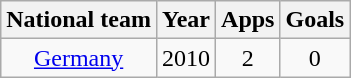<table class="wikitable" style="text-align:center">
<tr>
<th>National team</th>
<th>Year</th>
<th>Apps</th>
<th>Goals</th>
</tr>
<tr>
<td><a href='#'>Germany</a></td>
<td>2010</td>
<td>2</td>
<td>0</td>
</tr>
</table>
